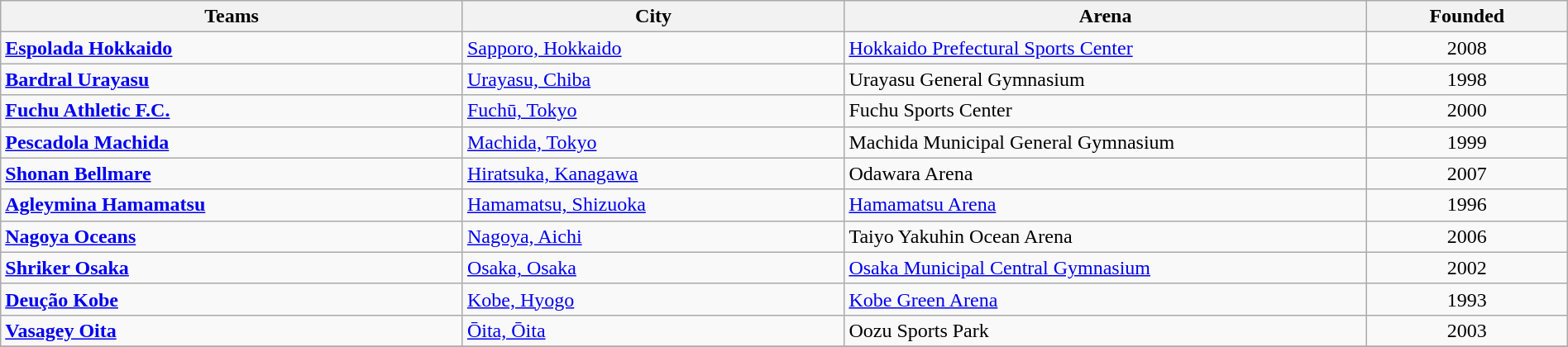<table class="wikitable" style="width:100%; text-align:left">
<tr>
<th style="width:23%">Teams</th>
<th style="width:19%">City</th>
<th style="width:26%">Arena</th>
<th style="width:10%">Founded</th>
</tr>
<tr>
<td> <strong><a href='#'>Espolada Hokkaido</a></strong></td>
<td><a href='#'>Sapporo, Hokkaido</a></td>
<td><a href='#'>Hokkaido Prefectural Sports Center</a></td>
<td align=center>2008</td>
</tr>
<tr>
<td> <strong><a href='#'>Bardral Urayasu</a></strong></td>
<td><a href='#'>Urayasu, Chiba</a></td>
<td>Urayasu General Gymnasium</td>
<td align=center>1998</td>
</tr>
<tr>
<td> <strong><a href='#'>Fuchu Athletic F.C.</a></strong></td>
<td><a href='#'>Fuchū, Tokyo</a></td>
<td>Fuchu Sports Center</td>
<td align=center>2000</td>
</tr>
<tr>
<td> <strong><a href='#'>Pescadola Machida</a></strong></td>
<td><a href='#'>Machida, Tokyo</a></td>
<td>Machida Municipal General Gymnasium</td>
<td align=center>1999</td>
</tr>
<tr>
<td><strong><a href='#'>Shonan Bellmare</a></strong></td>
<td><a href='#'>Hiratsuka, Kanagawa</a></td>
<td>Odawara Arena</td>
<td align=center>2007</td>
</tr>
<tr>
<td> <strong><a href='#'>Agleymina Hamamatsu</a></strong></td>
<td><a href='#'>Hamamatsu, Shizuoka</a></td>
<td><a href='#'>Hamamatsu Arena</a></td>
<td align=center>1996</td>
</tr>
<tr>
<td> <strong><a href='#'>Nagoya Oceans</a></strong></td>
<td><a href='#'>Nagoya, Aichi</a></td>
<td>Taiyo Yakuhin Ocean Arena</td>
<td align=center>2006</td>
</tr>
<tr>
<td>  <strong><a href='#'>Shriker Osaka</a></strong></td>
<td><a href='#'>Osaka, Osaka</a></td>
<td><a href='#'>Osaka Municipal Central Gymnasium</a></td>
<td align=center>2002</td>
</tr>
<tr>
<td> <strong><a href='#'>Deução Kobe</a></strong></td>
<td><a href='#'>Kobe, Hyogo</a></td>
<td><a href='#'>Kobe Green Arena</a></td>
<td align=center>1993</td>
</tr>
<tr>
<td> <strong><a href='#'>Vasagey Oita</a></strong></td>
<td><a href='#'>Ōita, Ōita</a></td>
<td>Oozu Sports Park</td>
<td align=center>2003</td>
</tr>
<tr>
</tr>
</table>
